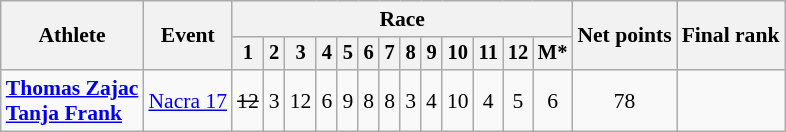<table class="wikitable" style="font-size:90%">
<tr>
<th rowspan="2">Athlete</th>
<th rowspan="2">Event</th>
<th colspan=13>Race</th>
<th rowspan=2>Net points</th>
<th rowspan=2>Final rank</th>
</tr>
<tr style="font-size:95%">
<th>1</th>
<th>2</th>
<th>3</th>
<th>4</th>
<th>5</th>
<th>6</th>
<th>7</th>
<th>8</th>
<th>9</th>
<th>10</th>
<th>11</th>
<th>12</th>
<th>M*</th>
</tr>
<tr align=center>
<td align=left><strong><a href='#'>Thomas Zajac</a><br><a href='#'>Tanja Frank</a></strong></td>
<td align=left><a href='#'>Nacra 17</a></td>
<td><s>12</s></td>
<td>3</td>
<td>12</td>
<td>6</td>
<td>9</td>
<td>8</td>
<td>8</td>
<td>3</td>
<td>4</td>
<td>10</td>
<td>4</td>
<td>5</td>
<td>6</td>
<td>78</td>
<td></td>
</tr>
</table>
